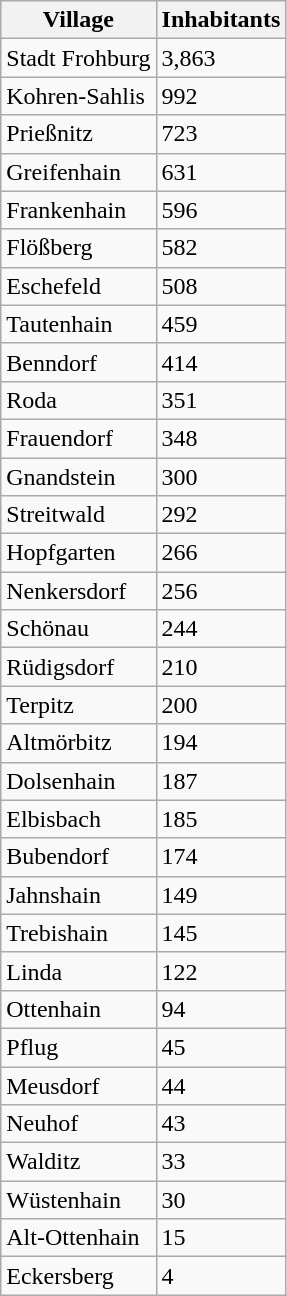<table class="wikitable sortable">
<tr>
<th>Village</th>
<th>Inhabitants</th>
</tr>
<tr>
<td>Stadt Frohburg</td>
<td>3,863</td>
</tr>
<tr>
<td>Kohren-Sahlis</td>
<td>992</td>
</tr>
<tr>
<td>Prießnitz</td>
<td>723</td>
</tr>
<tr>
<td>Greifenhain</td>
<td>631</td>
</tr>
<tr>
<td>Frankenhain</td>
<td>596</td>
</tr>
<tr>
<td>Flößberg</td>
<td>582</td>
</tr>
<tr>
<td>Eschefeld</td>
<td>508</td>
</tr>
<tr>
<td>Tautenhain</td>
<td>459</td>
</tr>
<tr>
<td>Benndorf</td>
<td>414</td>
</tr>
<tr>
<td>Roda</td>
<td>351</td>
</tr>
<tr>
<td>Frauendorf</td>
<td>348</td>
</tr>
<tr>
<td>Gnandstein</td>
<td>300</td>
</tr>
<tr>
<td>Streitwald</td>
<td>292</td>
</tr>
<tr>
<td>Hopfgarten</td>
<td>266</td>
</tr>
<tr>
<td>Nenkersdorf</td>
<td>256</td>
</tr>
<tr>
<td>Schönau</td>
<td>244</td>
</tr>
<tr>
<td>Rüdigsdorf</td>
<td>210</td>
</tr>
<tr>
<td>Terpitz</td>
<td>200</td>
</tr>
<tr>
<td>Altmörbitz</td>
<td>194</td>
</tr>
<tr>
<td>Dolsenhain</td>
<td>187</td>
</tr>
<tr>
<td>Elbisbach</td>
<td>185</td>
</tr>
<tr>
<td>Bubendorf</td>
<td>174</td>
</tr>
<tr>
<td>Jahnshain</td>
<td>149</td>
</tr>
<tr>
<td>Trebishain</td>
<td>145</td>
</tr>
<tr>
<td>Linda</td>
<td>122</td>
</tr>
<tr>
<td>Ottenhain</td>
<td>94</td>
</tr>
<tr>
<td>Pflug</td>
<td>45</td>
</tr>
<tr>
<td>Meusdorf</td>
<td>44</td>
</tr>
<tr>
<td>Neuhof</td>
<td>43</td>
</tr>
<tr>
<td>Walditz</td>
<td>33</td>
</tr>
<tr>
<td>Wüstenhain</td>
<td>30</td>
</tr>
<tr>
<td>Alt-Ottenhain</td>
<td>15</td>
</tr>
<tr>
<td>Eckersberg</td>
<td>4</td>
</tr>
</table>
